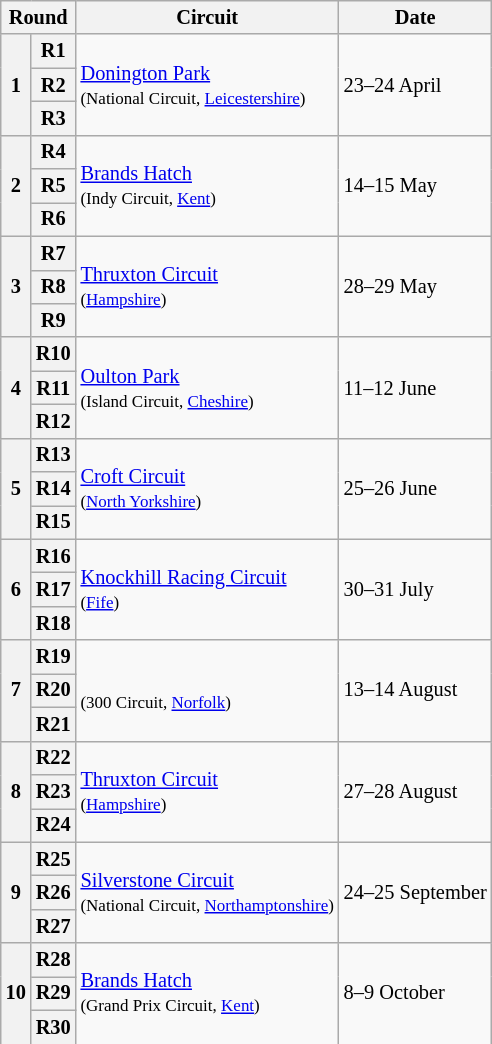<table class="wikitable" style="font-size: 85%">
<tr>
<th colspan=2>Round</th>
<th>Circuit</th>
<th>Date</th>
</tr>
<tr>
<th rowspan=3>1</th>
<th>R1</th>
<td rowspan=3><a href='#'>Donington Park</a><br><small>(National Circuit, <a href='#'>Leicestershire</a>)</small></td>
<td rowspan=3>23–24 April</td>
</tr>
<tr>
<th>R2</th>
</tr>
<tr>
<th>R3</th>
</tr>
<tr>
<th rowspan=3>2</th>
<th>R4</th>
<td rowspan=3><a href='#'>Brands Hatch</a><br><small>(Indy Circuit, <a href='#'>Kent</a>)</small></td>
<td rowspan=3>14–15 May</td>
</tr>
<tr>
<th>R5</th>
</tr>
<tr>
<th>R6</th>
</tr>
<tr>
<th rowspan=3>3</th>
<th>R7</th>
<td rowspan=3><a href='#'>Thruxton Circuit</a><br><small>(<a href='#'>Hampshire</a>)</small></td>
<td rowspan=3>28–29 May</td>
</tr>
<tr>
<th>R8</th>
</tr>
<tr>
<th>R9</th>
</tr>
<tr>
<th rowspan=3>4</th>
<th>R10</th>
<td rowspan=3><a href='#'>Oulton Park</a><br><small>(Island Circuit, <a href='#'>Cheshire</a>)</small></td>
<td rowspan=3>11–12 June</td>
</tr>
<tr>
<th>R11</th>
</tr>
<tr>
<th>R12</th>
</tr>
<tr>
<th rowspan=3>5</th>
<th>R13</th>
<td rowspan=3><a href='#'>Croft Circuit</a><br><small>(<a href='#'>North Yorkshire</a>)</small></td>
<td rowspan=3>25–26 June</td>
</tr>
<tr>
<th>R14</th>
</tr>
<tr>
<th>R15</th>
</tr>
<tr>
<th rowspan=3>6</th>
<th>R16</th>
<td rowspan=3><a href='#'>Knockhill Racing Circuit</a><br><small>(<a href='#'>Fife</a>)</small></td>
<td rowspan=3>30–31 July</td>
</tr>
<tr>
<th>R17</th>
</tr>
<tr>
<th>R18</th>
</tr>
<tr>
<th rowspan=3>7</th>
<th>R19</th>
<td rowspan=3><br><small>(300 Circuit, <a href='#'>Norfolk</a>)</small></td>
<td rowspan=3>13–14 August</td>
</tr>
<tr>
<th>R20</th>
</tr>
<tr>
<th>R21</th>
</tr>
<tr>
<th rowspan=3>8</th>
<th>R22</th>
<td rowspan=3><a href='#'>Thruxton Circuit</a><br><small>(<a href='#'>Hampshire</a>)</small></td>
<td rowspan=3>27–28 August</td>
</tr>
<tr>
<th>R23</th>
</tr>
<tr>
<th>R24</th>
</tr>
<tr>
<th rowspan=3>9</th>
<th>R25</th>
<td rowspan=3><a href='#'>Silverstone Circuit</a><br><small>(National Circuit, <a href='#'>Northamptonshire</a>)</small></td>
<td rowspan=3>24–25 September</td>
</tr>
<tr>
<th>R26</th>
</tr>
<tr>
<th>R27</th>
</tr>
<tr>
<th rowspan=3>10</th>
<th>R28</th>
<td rowspan=3><a href='#'>Brands Hatch</a><br><small>(Grand Prix Circuit, <a href='#'>Kent</a>)</small></td>
<td rowspan=3>8–9 October</td>
</tr>
<tr>
<th>R29</th>
</tr>
<tr>
<th>R30</th>
</tr>
</table>
